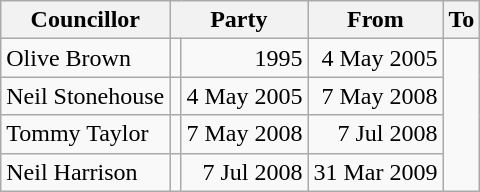<table class=wikitable>
<tr>
<th>Councillor</th>
<th colspan=2>Party</th>
<th>From</th>
<th>To</th>
</tr>
<tr>
<td>Olive Brown</td>
<td></td>
<td align=right>1995</td>
<td align=right>4 May 2005</td>
</tr>
<tr>
<td>Neil Stonehouse</td>
<td></td>
<td align=right>4 May 2005</td>
<td align=right>7 May 2008</td>
</tr>
<tr>
<td>Tommy Taylor</td>
<td></td>
<td align=right>7 May 2008</td>
<td align=right>7 Jul 2008</td>
</tr>
<tr>
<td>Neil Harrison</td>
<td></td>
<td align=right>7 Jul 2008</td>
<td align=right>31 Mar 2009</td>
</tr>
</table>
